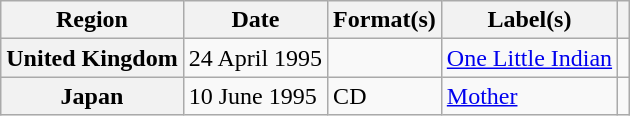<table class="wikitable plainrowheaders">
<tr>
<th scope="col">Region</th>
<th scope="col">Date</th>
<th scope="col">Format(s)</th>
<th scope="col">Label(s)</th>
<th scope="col"></th>
</tr>
<tr>
<th scope="row">United Kingdom</th>
<td>24 April 1995</td>
<td></td>
<td><a href='#'>One Little Indian</a></td>
<td></td>
</tr>
<tr>
<th scope="row">Japan</th>
<td>10 June 1995</td>
<td>CD</td>
<td><a href='#'>Mother</a></td>
<td></td>
</tr>
</table>
